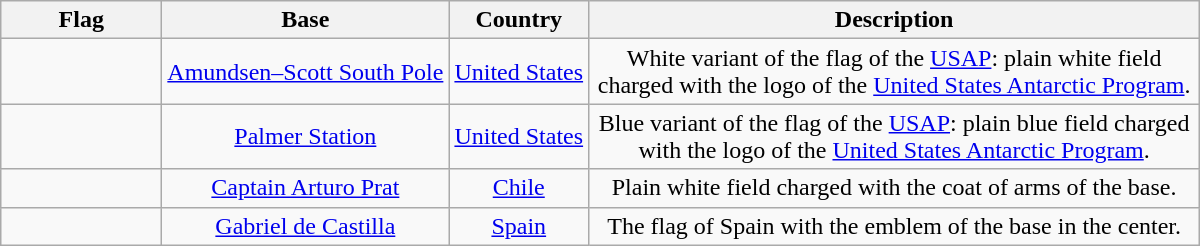<table class="wikitable" style="text-align: center;">
<tr>
<th style="width:100px">Flag</th>
<th>Base</th>
<th>Country</th>
<th width=400>Description</th>
</tr>
<tr>
<td></td>
<td><a href='#'>Amundsen–Scott South Pole</a></td>
<td><a href='#'>United States</a></td>
<td>White variant of the flag of the <a href='#'>USAP</a>: plain white field charged with the logo of the <a href='#'>United States Antarctic Program</a>.</td>
</tr>
<tr>
<td></td>
<td><a href='#'>Palmer Station</a></td>
<td><a href='#'>United States</a></td>
<td>Blue variant of the flag of the <a href='#'>USAP</a>: plain blue field charged with the logo of the <a href='#'>United States Antarctic Program</a>.</td>
</tr>
<tr>
<td></td>
<td><a href='#'>Captain Arturo Prat</a></td>
<td><a href='#'>Chile</a></td>
<td>Plain white field charged with the coat of arms of the base.</td>
</tr>
<tr>
<td></td>
<td><a href='#'>Gabriel de Castilla</a></td>
<td><a href='#'>Spain</a></td>
<td>The flag of Spain with the emblem of the base in the center.</td>
</tr>
</table>
